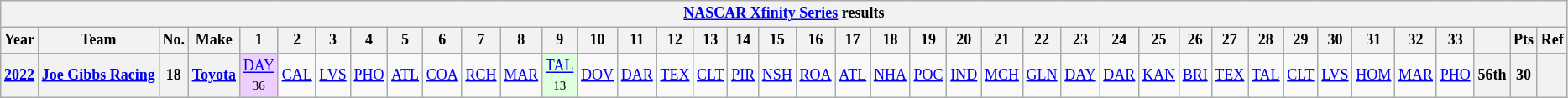<table class="wikitable" style="text-align:center; font-size:75%">
<tr>
<th colspan=42><a href='#'>NASCAR Xfinity Series</a> results</th>
</tr>
<tr>
<th>Year</th>
<th>Team</th>
<th>No.</th>
<th>Make</th>
<th>1</th>
<th>2</th>
<th>3</th>
<th>4</th>
<th>5</th>
<th>6</th>
<th>7</th>
<th>8</th>
<th>9</th>
<th>10</th>
<th>11</th>
<th>12</th>
<th>13</th>
<th>14</th>
<th>15</th>
<th>16</th>
<th>17</th>
<th>18</th>
<th>19</th>
<th>20</th>
<th>21</th>
<th>22</th>
<th>23</th>
<th>24</th>
<th>25</th>
<th>26</th>
<th>27</th>
<th>28</th>
<th>29</th>
<th>30</th>
<th>31</th>
<th>32</th>
<th>33</th>
<th></th>
<th>Pts</th>
<th>Ref</th>
</tr>
<tr>
<th><a href='#'>2022</a></th>
<th><a href='#'>Joe Gibbs Racing</a></th>
<th>18</th>
<th><a href='#'>Toyota</a></th>
<td style="background:#EFCFFF;"><a href='#'>DAY</a><br><small>36</small></td>
<td><a href='#'>CAL</a></td>
<td><a href='#'>LVS</a></td>
<td><a href='#'>PHO</a></td>
<td><a href='#'>ATL</a></td>
<td><a href='#'>COA</a></td>
<td><a href='#'>RCH</a></td>
<td><a href='#'>MAR</a></td>
<td style="background:#DFFFDF;"><a href='#'>TAL</a><br><small>13</small></td>
<td><a href='#'>DOV</a></td>
<td><a href='#'>DAR</a></td>
<td><a href='#'>TEX</a></td>
<td><a href='#'>CLT</a></td>
<td><a href='#'>PIR</a></td>
<td><a href='#'>NSH</a></td>
<td><a href='#'>ROA</a></td>
<td><a href='#'>ATL</a></td>
<td><a href='#'>NHA</a></td>
<td><a href='#'>POC</a></td>
<td><a href='#'>IND</a></td>
<td><a href='#'>MCH</a></td>
<td><a href='#'>GLN</a></td>
<td><a href='#'>DAY</a></td>
<td><a href='#'>DAR</a></td>
<td><a href='#'>KAN</a></td>
<td><a href='#'>BRI</a></td>
<td><a href='#'>TEX</a></td>
<td><a href='#'>TAL</a></td>
<td><a href='#'>CLT</a></td>
<td><a href='#'>LVS</a></td>
<td><a href='#'>HOM</a></td>
<td><a href='#'>MAR</a></td>
<td><a href='#'>PHO</a></td>
<th>56th</th>
<th>30</th>
<th></th>
</tr>
</table>
